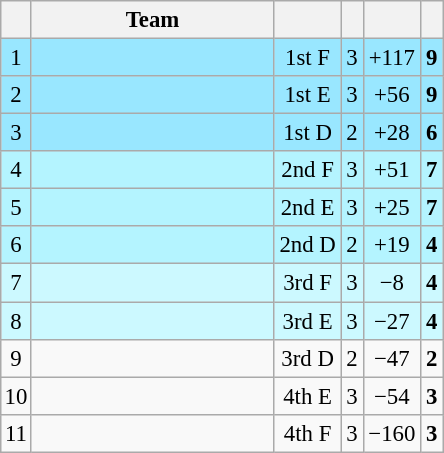<table class="wikitable" style="font-size: 95%; text-align: center;">
<tr>
<th width=12 style="padding:2px;"></th>
<th width=155>Team</th>
<th></th>
<th></th>
<th width=28></th>
<th></th>
</tr>
<tr bgcolor=#99e7ff>
<td style="padding:2px;">1</td>
<td style="text-align:left;"></td>
<td>1st F</td>
<td>3</td>
<td>+117</td>
<td><strong>9</strong></td>
</tr>
<tr bgcolor=#99e7ff>
<td style="padding:2px;">2</td>
<td style="text-align:left;"></td>
<td>1st E</td>
<td>3</td>
<td>+56</td>
<td><strong>9</strong></td>
</tr>
<tr bgcolor=#99e7ff>
<td style="padding:2px;">3</td>
<td style="text-align:left;"></td>
<td>1st D</td>
<td>2</td>
<td>+28</td>
<td><strong>6</strong></td>
</tr>
<tr bgcolor=#b4f4ff>
<td style="padding:2px;">4</td>
<td style="text-align:left;"></td>
<td>2nd F</td>
<td>3</td>
<td>+51</td>
<td><strong>7</strong></td>
</tr>
<tr bgcolor=#b4f4ff>
<td style="padding:2px;">5</td>
<td style="text-align:left;"></td>
<td>2nd E</td>
<td>3</td>
<td>+25</td>
<td><strong>7</strong></td>
</tr>
<tr bgcolor=#b4f4ff>
<td style="padding:2px;">6</td>
<td style="text-align:left;"></td>
<td>2nd D</td>
<td>2</td>
<td>+19</td>
<td><strong>4</strong></td>
</tr>
<tr bgcolor=#ccf9ff>
<td style="padding:2px;">7</td>
<td style="text-align:left;"></td>
<td>3rd F</td>
<td>3</td>
<td>−8</td>
<td><strong>4</strong></td>
</tr>
<tr bgcolor=#ccf9ff>
<td style="padding:2px;">8</td>
<td style="text-align:left;"></td>
<td>3rd E</td>
<td>3</td>
<td>−27</td>
<td><strong>4</strong></td>
</tr>
<tr>
<td style="padding:2px;">9</td>
<td style="text-align:left;"></td>
<td>3rd D</td>
<td>2</td>
<td>−47</td>
<td><strong>2</strong></td>
</tr>
<tr>
<td style="padding:2px;">10</td>
<td style="text-align:left;"></td>
<td>4th E</td>
<td>3</td>
<td>−54</td>
<td><strong>3</strong></td>
</tr>
<tr>
<td style="padding:2px;">11</td>
<td style="text-align:left;"></td>
<td>4th F</td>
<td>3</td>
<td>−160</td>
<td><strong>3</strong></td>
</tr>
</table>
